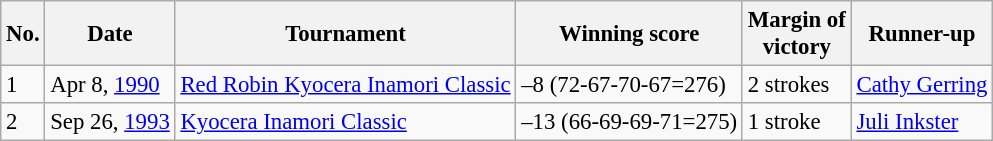<table class="wikitable" style="font-size:95%;">
<tr>
<th>No.</th>
<th>Date</th>
<th>Tournament</th>
<th>Winning score</th>
<th>Margin of<br>victory</th>
<th>Runner-up</th>
</tr>
<tr>
<td>1</td>
<td>Apr 8, <a href='#'>1990</a></td>
<td><a href='#'>Red Robin Kyocera Inamori Classic</a></td>
<td>–8 (72-67-70-67=276)</td>
<td>2 strokes</td>
<td> <a href='#'>Cathy Gerring</a></td>
</tr>
<tr>
<td>2</td>
<td>Sep 26, <a href='#'>1993</a></td>
<td><a href='#'>Kyocera Inamori Classic</a></td>
<td>–13 (66-69-69-71=275)</td>
<td>1 stroke</td>
<td> <a href='#'>Juli Inkster</a></td>
</tr>
</table>
